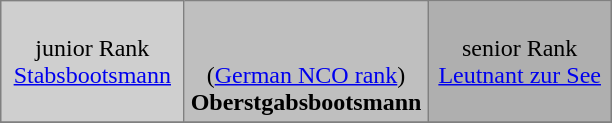<table class="toccolours" border="1" cellpadding="4" cellspacing="0" style="border-collapse: collapse; margin: 0.5em auto; clear: both;">
<tr>
<td width="30%" align="center" style="background:#cfcfcf;">junior Rank<br><a href='#'>Stabsbootsmann</a></td>
<td width="40%" align="center" rowspan="1" style="background:#bfbfbf;"><br><br>(<a href='#'>German NCO rank</a>)
<br><span><strong>Oberstgabsbootsmann</strong></span></td>
<td width="30%" align="center" rowspan="1" style="background:#afafaf;">senior Rank<br><a href='#'>Leutnant zur See</a></td>
</tr>
<tr>
</tr>
</table>
